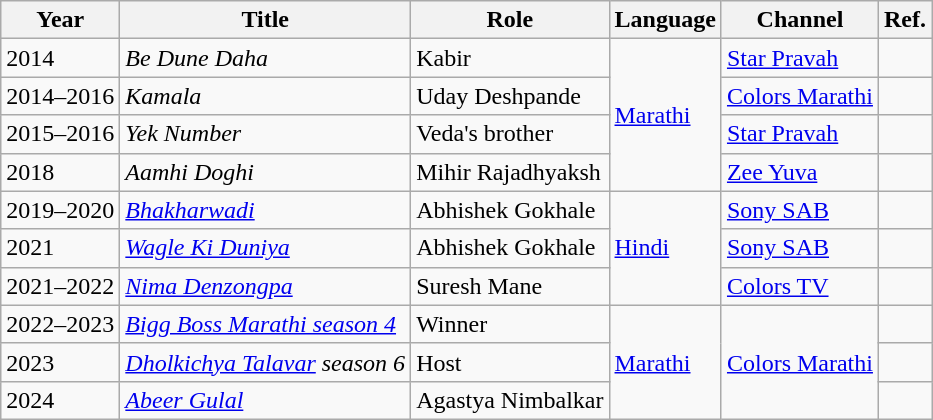<table class="wikitable sortable">
<tr>
<th>Year</th>
<th>Title</th>
<th>Role</th>
<th>Language</th>
<th>Channel</th>
<th>Ref.</th>
</tr>
<tr>
<td>2014</td>
<td><em>Be Dune Daha</em></td>
<td>Kabir</td>
<td rowspan="4"><a href='#'>Marathi</a></td>
<td><a href='#'>Star Pravah</a></td>
<td></td>
</tr>
<tr>
<td>2014–2016</td>
<td><em>Kamala</em></td>
<td>Uday Deshpande</td>
<td><a href='#'>Colors Marathi</a></td>
<td></td>
</tr>
<tr>
<td>2015–2016</td>
<td><em>Yek Number</em></td>
<td>Veda's brother</td>
<td><a href='#'>Star Pravah</a></td>
<td></td>
</tr>
<tr>
<td>2018</td>
<td><em>Aamhi Doghi</em></td>
<td>Mihir Rajadhyaksh</td>
<td><a href='#'>Zee Yuva</a></td>
<td></td>
</tr>
<tr>
<td>2019–2020</td>
<td><em><a href='#'>Bhakharwadi</a></em></td>
<td>Abhishek Gokhale</td>
<td rowspan="3"><a href='#'>Hindi</a></td>
<td><a href='#'>Sony SAB</a></td>
<td></td>
</tr>
<tr>
<td>2021</td>
<td><em><a href='#'>Wagle Ki Duniya</a></em></td>
<td>Abhishek Gokhale</td>
<td><a href='#'>Sony SAB</a></td>
<td></td>
</tr>
<tr>
<td>2021–2022</td>
<td><em><a href='#'>Nima Denzongpa</a></em></td>
<td>Suresh Mane</td>
<td><a href='#'>Colors TV</a></td>
<td></td>
</tr>
<tr>
<td>2022–2023</td>
<td><em><a href='#'>Bigg Boss Marathi season 4</a></em></td>
<td>Winner</td>
<td rowspan="3"><a href='#'>Marathi</a></td>
<td rowspan="3"><a href='#'>Colors Marathi</a></td>
<td></td>
</tr>
<tr>
<td>2023</td>
<td><em><a href='#'>Dholkichya Talavar</a> season 6</em></td>
<td>Host</td>
<td></td>
</tr>
<tr>
<td>2024</td>
<td><em><a href='#'>Abeer Gulal</a></em></td>
<td>Agastya Nimbalkar</td>
<td></td>
</tr>
</table>
